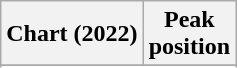<table class="wikitable sortable plainrowheaders" style="text-align:center">
<tr>
<th scope="col">Chart (2022)</th>
<th scope="col">Peak<br>position</th>
</tr>
<tr>
</tr>
<tr>
</tr>
<tr>
</tr>
<tr>
</tr>
<tr>
</tr>
<tr>
</tr>
<tr>
</tr>
<tr>
</tr>
</table>
